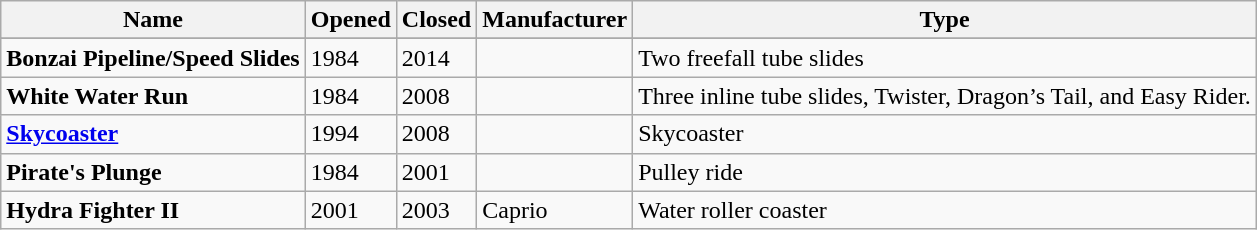<table class= "wikitable">
<tr>
<th>Name</th>
<th>Opened</th>
<th>Closed</th>
<th>Manufacturer</th>
<th>Type</th>
</tr>
<tr>
</tr>
<tr>
<td><strong>Bonzai Pipeline/Speed Slides</strong></td>
<td>1984</td>
<td>2014</td>
<td></td>
<td>Two freefall tube slides</td>
</tr>
<tr>
<td><strong>White Water Run</strong></td>
<td>1984</td>
<td>2008</td>
<td></td>
<td>Three inline tube slides, Twister, Dragon’s Tail, and Easy Rider.</td>
</tr>
<tr>
<td><strong><a href='#'>Skycoaster</a></strong></td>
<td>1994</td>
<td>2008</td>
<td></td>
<td>Skycoaster</td>
</tr>
<tr>
<td><strong>Pirate's Plunge</strong></td>
<td>1984</td>
<td>2001</td>
<td></td>
<td>Pulley ride</td>
</tr>
<tr>
<td><strong>Hydra Fighter II</strong></td>
<td>2001</td>
<td>2003</td>
<td>Caprio</td>
<td>Water roller coaster</td>
</tr>
</table>
